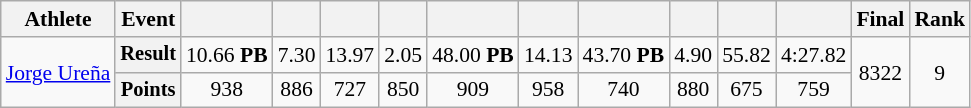<table class=wikitable style="font-size:90%;">
<tr>
<th>Athlete</th>
<th>Event</th>
<th></th>
<th></th>
<th></th>
<th></th>
<th></th>
<th></th>
<th></th>
<th></th>
<th></th>
<th></th>
<th>Final</th>
<th>Rank</th>
</tr>
<tr align=center>
<td rowspan=2 align=left><a href='#'>Jorge Ureña</a></td>
<th style="font-size:95%">Result</th>
<td>10.66 <strong>PB</strong></td>
<td>7.30</td>
<td>13.97</td>
<td>2.05</td>
<td>48.00 <strong>PB</strong></td>
<td>14.13</td>
<td>43.70 <strong>PB</strong></td>
<td>4.90</td>
<td>55.82</td>
<td>4:27.82</td>
<td rowspan=2>8322</td>
<td rowspan=2>9</td>
</tr>
<tr align=center>
<th style="font-size:95%">Points</th>
<td>938</td>
<td>886</td>
<td>727</td>
<td>850</td>
<td>909</td>
<td>958</td>
<td>740</td>
<td>880</td>
<td>675</td>
<td>759</td>
</tr>
</table>
